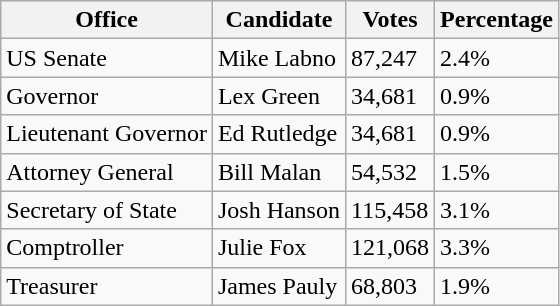<table class="wikitable">
<tr>
<th>Office</th>
<th>Candidate</th>
<th>Votes</th>
<th>Percentage</th>
</tr>
<tr>
<td>US Senate</td>
<td>Mike Labno</td>
<td>87,247</td>
<td>2.4%</td>
</tr>
<tr>
<td>Governor</td>
<td>Lex Green</td>
<td>34,681</td>
<td>0.9%</td>
</tr>
<tr>
<td>Lieutenant Governor</td>
<td>Ed Rutledge</td>
<td>34,681</td>
<td>0.9%</td>
</tr>
<tr>
<td>Attorney General</td>
<td>Bill Malan</td>
<td>54,532</td>
<td>1.5%</td>
</tr>
<tr>
<td>Secretary of State</td>
<td>Josh Hanson</td>
<td>115,458</td>
<td>3.1%</td>
</tr>
<tr>
<td>Comptroller</td>
<td>Julie Fox</td>
<td>121,068</td>
<td>3.3%</td>
</tr>
<tr>
<td>Treasurer</td>
<td>James Pauly</td>
<td>68,803</td>
<td>1.9%</td>
</tr>
</table>
